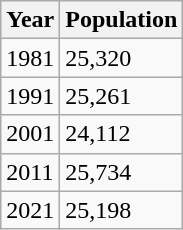<table class=wikitable>
<tr>
<th>Year</th>
<th>Population</th>
</tr>
<tr>
<td>1981</td>
<td>25,320</td>
</tr>
<tr>
<td>1991</td>
<td>25,261</td>
</tr>
<tr>
<td>2001</td>
<td>24,112</td>
</tr>
<tr>
<td>2011</td>
<td>25,734</td>
</tr>
<tr>
<td>2021</td>
<td>25,198</td>
</tr>
</table>
